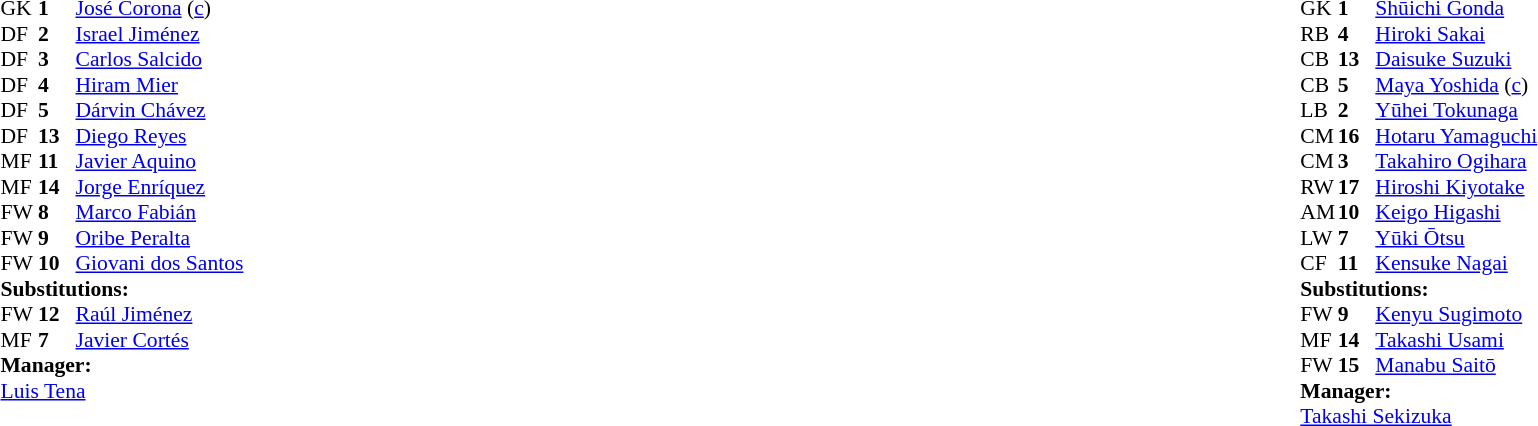<table width="100%">
<tr>
<td valign="top" width="50%"><br><table style="font-size: 90%" cellspacing="0" cellpadding="0">
<tr>
<th width="25"></th>
<th width="25"></th>
</tr>
<tr>
<td>GK</td>
<td><strong>1</strong></td>
<td><a href='#'>José Corona</a> (<a href='#'>c</a>)</td>
</tr>
<tr>
<td>DF</td>
<td><strong>2</strong></td>
<td><a href='#'>Israel Jiménez</a></td>
</tr>
<tr>
<td>DF</td>
<td><strong>3</strong></td>
<td><a href='#'>Carlos Salcido</a></td>
</tr>
<tr>
<td>DF</td>
<td><strong>4</strong></td>
<td><a href='#'>Hiram Mier</a></td>
</tr>
<tr>
<td>DF</td>
<td><strong>5</strong></td>
<td><a href='#'>Dárvin Chávez</a></td>
</tr>
<tr>
<td>DF</td>
<td><strong>13</strong></td>
<td><a href='#'>Diego Reyes</a></td>
</tr>
<tr>
<td>MF</td>
<td><strong>11</strong></td>
<td><a href='#'>Javier Aquino</a></td>
<td></td>
<td></td>
</tr>
<tr>
<td>MF</td>
<td><strong>14</strong></td>
<td><a href='#'>Jorge Enríquez</a></td>
</tr>
<tr>
<td>FW</td>
<td><strong>8</strong></td>
<td><a href='#'>Marco Fabián</a></td>
<td></td>
</tr>
<tr>
<td>FW</td>
<td><strong>9</strong></td>
<td><a href='#'>Oribe Peralta</a></td>
</tr>
<tr>
<td>FW</td>
<td><strong>10</strong></td>
<td><a href='#'>Giovani dos Santos</a></td>
<td></td>
<td></td>
</tr>
<tr>
<td colspan=3><strong>Substitutions:</strong></td>
</tr>
<tr>
<td>FW</td>
<td><strong>12</strong></td>
<td><a href='#'>Raúl Jiménez</a></td>
<td></td>
<td></td>
</tr>
<tr>
<td>MF</td>
<td><strong>7</strong></td>
<td><a href='#'>Javier Cortés</a></td>
<td></td>
<td></td>
</tr>
<tr>
<td colspan=3><strong>Manager:</strong></td>
</tr>
<tr>
<td colspan=3><a href='#'>Luis Tena</a></td>
</tr>
</table>
</td>
<td valign="top"></td>
<td valign="top" width="50%"><br><table style="font-size: 90%" cellspacing="0" cellpadding="0" align=center>
<tr>
<th width=25></th>
<th width=25></th>
</tr>
<tr>
<td>GK</td>
<td><strong>1</strong></td>
<td><a href='#'>Shūichi Gonda</a></td>
</tr>
<tr>
<td>RB</td>
<td><strong>4</strong></td>
<td><a href='#'>Hiroki Sakai</a></td>
<td></td>
</tr>
<tr>
<td>CB</td>
<td><strong>13</strong></td>
<td><a href='#'>Daisuke Suzuki</a></td>
</tr>
<tr>
<td>CB</td>
<td><strong>5</strong></td>
<td><a href='#'>Maya Yoshida</a> (<a href='#'>c</a>)</td>
</tr>
<tr>
<td>LB</td>
<td><strong>2</strong></td>
<td><a href='#'>Yūhei Tokunaga</a></td>
</tr>
<tr>
<td>CM</td>
<td><strong>16</strong></td>
<td><a href='#'>Hotaru Yamaguchi</a></td>
</tr>
<tr>
<td>CM</td>
<td><strong>3</strong></td>
<td><a href='#'>Takahiro Ogihara</a></td>
<td></td>
<td></td>
</tr>
<tr>
<td>RW</td>
<td><strong>17</strong></td>
<td><a href='#'>Hiroshi Kiyotake</a></td>
<td></td>
<td></td>
</tr>
<tr>
<td>AM</td>
<td><strong>10</strong></td>
<td><a href='#'>Keigo Higashi</a></td>
<td></td>
<td></td>
</tr>
<tr>
<td>LW</td>
<td><strong>7</strong></td>
<td><a href='#'>Yūki Ōtsu</a></td>
</tr>
<tr>
<td>CF</td>
<td><strong>11</strong></td>
<td><a href='#'>Kensuke Nagai</a></td>
</tr>
<tr>
<td colspan=3><strong>Substitutions:</strong></td>
</tr>
<tr>
<td>FW</td>
<td><strong>9</strong></td>
<td><a href='#'>Kenyu Sugimoto</a></td>
<td></td>
<td></td>
</tr>
<tr>
<td>MF</td>
<td><strong>14</strong></td>
<td><a href='#'>Takashi Usami</a></td>
<td></td>
<td></td>
</tr>
<tr>
<td>FW</td>
<td><strong>15</strong></td>
<td><a href='#'>Manabu Saitō</a></td>
<td></td>
<td></td>
</tr>
<tr>
<td colspan=3><strong>Manager:</strong></td>
</tr>
<tr>
<td colspan=3><a href='#'>Takashi Sekizuka</a></td>
</tr>
</table>
</td>
</tr>
</table>
